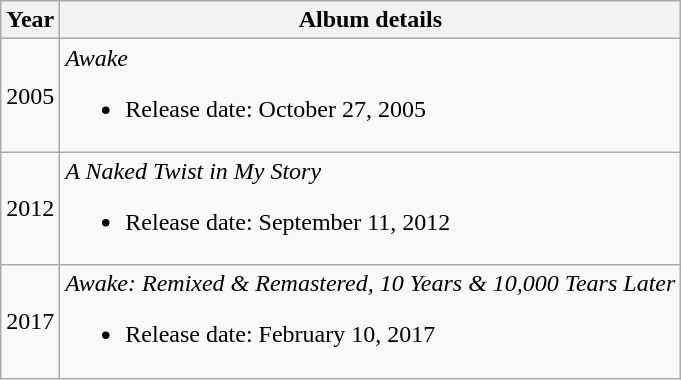<table class="wikitable" style="text-align:center;">
<tr>
<th>Year</th>
<th>Album details</th>
</tr>
<tr>
<td>2005</td>
<td align="left"><em>Awake</em><br><ul><li>Release date: October 27, 2005</li></ul></td>
</tr>
<tr>
<td>2012</td>
<td align="left"><em>A Naked Twist in My Story</em><br><ul><li>Release date: September 11, 2012</li></ul></td>
</tr>
<tr>
<td>2017</td>
<td align="left"><em>Awake: Remixed & Remastered, 10 Years & 10,000 Tears Later</em><br><ul><li>Release date: February 10, 2017</li></ul></td>
</tr>
</table>
